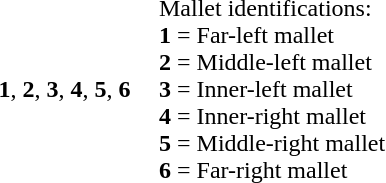<table>
<tr>
<td><strong>1</strong>, <strong>2</strong>, <strong>3</strong>, <strong>4</strong>, <strong>5</strong>, <strong>6</strong></td>
<td style="padding-left:1em;">Mallet identifications:<br><strong>1</strong> = Far-left mallet <br><strong>2</strong> = Middle-left mallet <br><strong>3</strong> = Inner-left mallet <br><strong>4</strong> = Inner-right mallet <br> <strong>5</strong> = Middle-right mallet <br><strong>6</strong> = Far-right mallet</td>
</tr>
</table>
